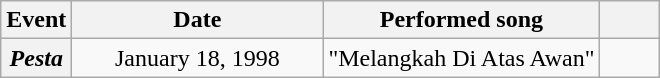<table class="wikitable plainrowheaders" style="text-align:center;">
<tr>
<th scope="col">Event</th>
<th scope="col" style="width:10em">Date</th>
<th scope="col">Performed song</th>
<th scope="col" style="width:2em"></th>
</tr>
<tr>
<th scope="row"><em>Pesta</em></th>
<td>January 18, 1998</td>
<td>"Melangkah Di Atas Awan"</td>
<td align=center></td>
</tr>
</table>
